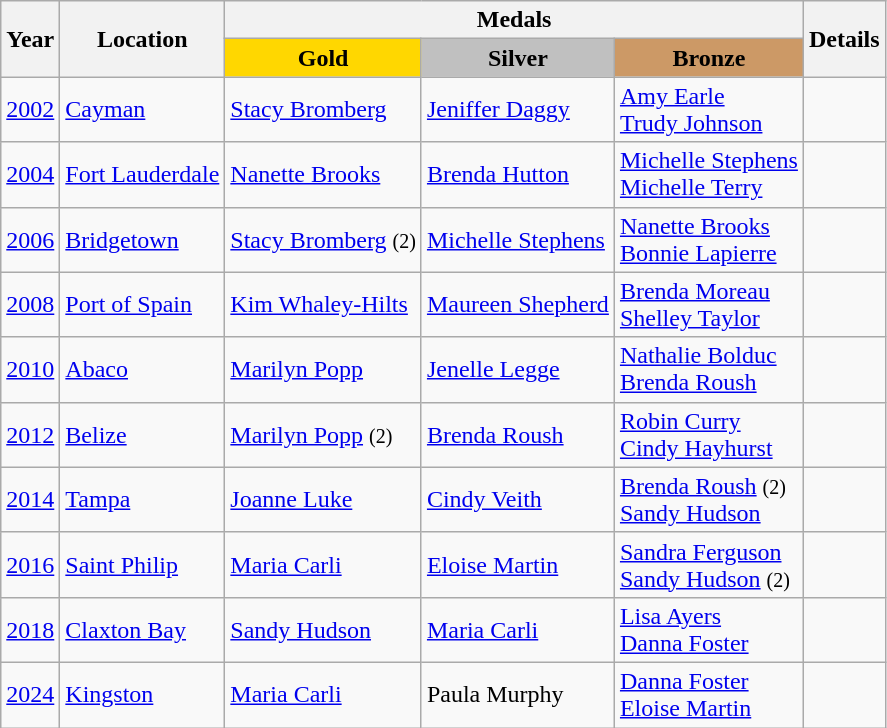<table class="wikitable">
<tr>
<th rowspan="2">Year</th>
<th rowspan="2">Location</th>
<th colspan="3">Medals</th>
<th rowspan="2">Details</th>
</tr>
<tr style="text-align:center;">
<td bgcolor="gold"><strong>Gold</strong></td>
<td bgcolor="silver"><strong>Silver</strong></td>
<td bgcolor="cc9966"><strong>Bronze</strong></td>
</tr>
<tr>
<td><a href='#'>2002</a></td>
<td> <a href='#'>Cayman</a></td>
<td> <a href='#'>Stacy Bromberg</a></td>
<td> <a href='#'>Jeniffer Daggy</a></td>
<td> <a href='#'>Amy Earle</a><br> <a href='#'>Trudy Johnson</a></td>
<td></td>
</tr>
<tr>
<td><a href='#'>2004</a></td>
<td> <a href='#'>Fort Lauderdale</a></td>
<td> <a href='#'>Nanette Brooks</a></td>
<td> <a href='#'>Brenda Hutton</a></td>
<td> <a href='#'>Michelle Stephens</a><br> <a href='#'>Michelle Terry</a></td>
<td></td>
</tr>
<tr>
<td><a href='#'>2006</a></td>
<td> <a href='#'>Bridgetown</a></td>
<td> <a href='#'>Stacy Bromberg</a> <small>(2)</small></td>
<td> <a href='#'>Michelle Stephens</a></td>
<td> <a href='#'>Nanette Brooks</a><br> <a href='#'>Bonnie Lapierre</a></td>
<td></td>
</tr>
<tr>
<td><a href='#'>2008</a></td>
<td> <a href='#'>Port of Spain</a></td>
<td> <a href='#'>Kim Whaley-Hilts</a></td>
<td> <a href='#'>Maureen Shepherd</a></td>
<td> <a href='#'>Brenda Moreau</a><br> <a href='#'>Shelley Taylor</a></td>
<td></td>
</tr>
<tr>
<td><a href='#'>2010</a></td>
<td> <a href='#'>Abaco</a></td>
<td> <a href='#'>Marilyn Popp</a></td>
<td> <a href='#'>Jenelle Legge</a></td>
<td> <a href='#'>Nathalie Bolduc</a><br> <a href='#'>Brenda Roush</a></td>
<td></td>
</tr>
<tr>
<td><a href='#'>2012</a></td>
<td> <a href='#'>Belize</a></td>
<td> <a href='#'>Marilyn Popp</a> <small>(2)</small></td>
<td> <a href='#'>Brenda Roush</a></td>
<td> <a href='#'>Robin Curry</a><br> <a href='#'>Cindy Hayhurst</a></td>
<td></td>
</tr>
<tr>
<td><a href='#'>2014</a></td>
<td> <a href='#'>Tampa</a></td>
<td> <a href='#'>Joanne Luke</a></td>
<td> <a href='#'>Cindy Veith</a></td>
<td> <a href='#'>Brenda Roush</a> <small>(2)</small><br> <a href='#'>Sandy Hudson</a></td>
<td></td>
</tr>
<tr>
<td><a href='#'>2016</a></td>
<td> <a href='#'>Saint Philip</a></td>
<td> <a href='#'>Maria Carli</a></td>
<td> <a href='#'>Eloise Martin</a></td>
<td> <a href='#'>Sandra Ferguson</a><br> <a href='#'>Sandy Hudson</a> <small>(2)</small></td>
<td></td>
</tr>
<tr>
<td><a href='#'>2018</a></td>
<td> <a href='#'>Claxton Bay</a></td>
<td> <a href='#'>Sandy Hudson</a></td>
<td> <a href='#'>Maria Carli</a></td>
<td> <a href='#'>Lisa Ayers</a><br> <a href='#'>Danna Foster</a></td>
<td></td>
</tr>
<tr>
<td><a href='#'>2024</a></td>
<td> <a href='#'>Kingston</a></td>
<td> <a href='#'>Maria Carli</a></td>
<td> Paula Murphy</td>
<td> <a href='#'>Danna Foster</a><br> <a href='#'>Eloise Martin</a></td>
<td></td>
</tr>
</table>
